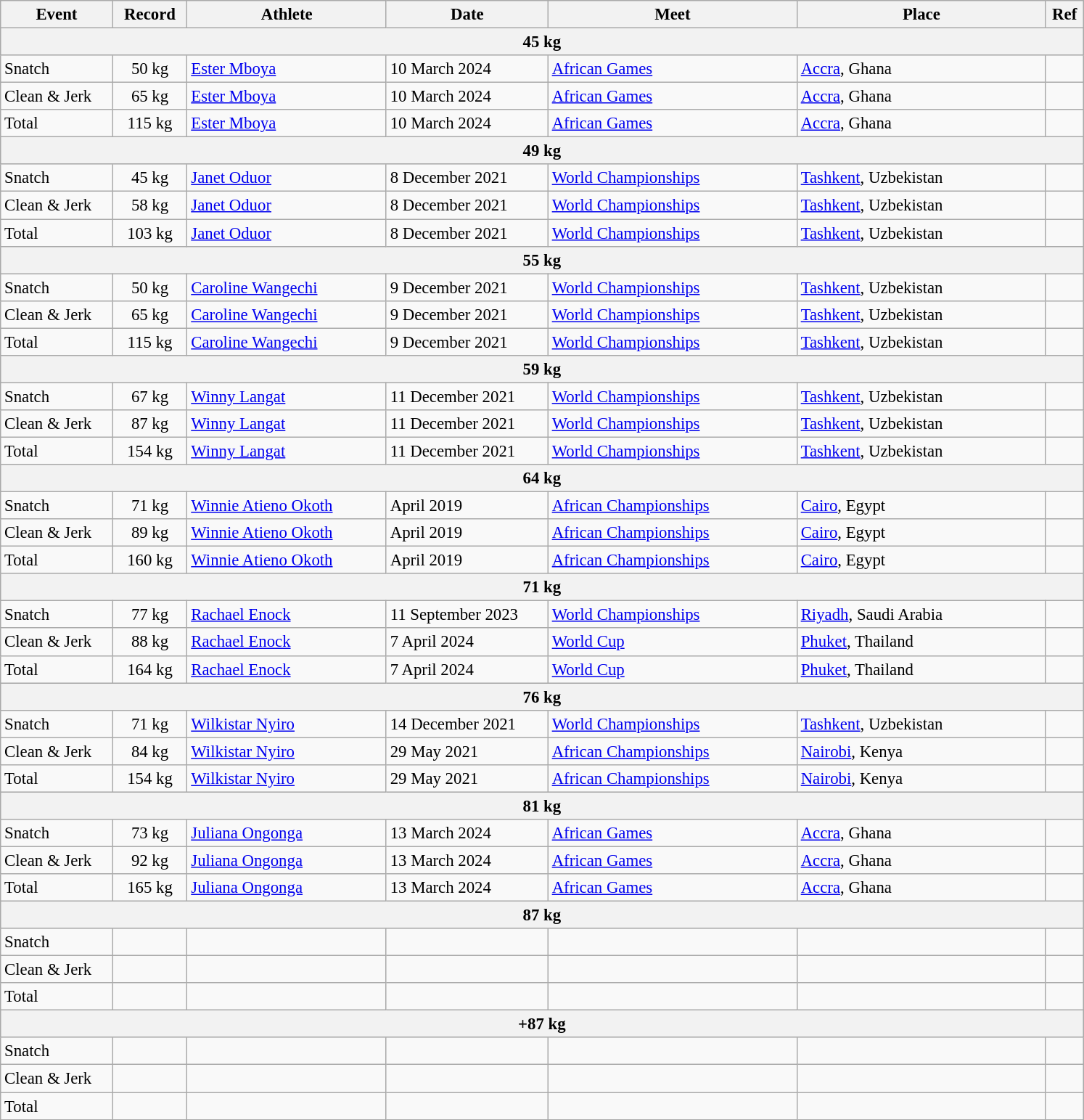<table class="wikitable" style="font-size:95%;">
<tr>
<th width=9%>Event</th>
<th width=6%>Record</th>
<th width=16%>Athlete</th>
<th width=13%>Date</th>
<th width=20%>Meet</th>
<th width=20%>Place</th>
<th width=3%>Ref</th>
</tr>
<tr bgcolor="#DDDDDD">
<th colspan="7">45 kg</th>
</tr>
<tr>
<td>Snatch</td>
<td align="center">50 kg</td>
<td><a href='#'>Ester Mboya</a></td>
<td>10 March 2024</td>
<td><a href='#'>African Games</a></td>
<td><a href='#'>Accra</a>, Ghana</td>
<td></td>
</tr>
<tr>
<td>Clean & Jerk</td>
<td align="center">65 kg</td>
<td><a href='#'>Ester Mboya</a></td>
<td>10 March 2024</td>
<td><a href='#'>African Games</a></td>
<td><a href='#'>Accra</a>, Ghana</td>
<td></td>
</tr>
<tr>
<td>Total</td>
<td align="center">115 kg</td>
<td><a href='#'>Ester Mboya</a></td>
<td>10 March 2024</td>
<td><a href='#'>African Games</a></td>
<td><a href='#'>Accra</a>, Ghana</td>
<td></td>
</tr>
<tr bgcolor="#DDDDDD">
<th colspan="7">49 kg</th>
</tr>
<tr>
<td>Snatch</td>
<td align="center">45 kg</td>
<td><a href='#'>Janet Oduor</a></td>
<td>8 December 2021</td>
<td><a href='#'>World Championships</a></td>
<td><a href='#'>Tashkent</a>, Uzbekistan</td>
<td></td>
</tr>
<tr>
<td>Clean & Jerk</td>
<td align="center">58 kg</td>
<td><a href='#'>Janet Oduor</a></td>
<td>8 December 2021</td>
<td><a href='#'>World Championships</a></td>
<td><a href='#'>Tashkent</a>, Uzbekistan</td>
<td></td>
</tr>
<tr>
<td>Total</td>
<td align="center">103 kg</td>
<td><a href='#'>Janet Oduor</a></td>
<td>8 December 2021</td>
<td><a href='#'>World Championships</a></td>
<td><a href='#'>Tashkent</a>, Uzbekistan</td>
<td></td>
</tr>
<tr bgcolor="#DDDDDD">
<th colspan="7">55 kg</th>
</tr>
<tr>
<td>Snatch</td>
<td align="center">50 kg</td>
<td><a href='#'>Caroline Wangechi</a></td>
<td>9 December 2021</td>
<td><a href='#'>World Championships</a></td>
<td><a href='#'>Tashkent</a>, Uzbekistan</td>
<td></td>
</tr>
<tr>
<td>Clean & Jerk</td>
<td align="center">65 kg</td>
<td><a href='#'>Caroline Wangechi</a></td>
<td>9 December 2021</td>
<td><a href='#'>World Championships</a></td>
<td><a href='#'>Tashkent</a>, Uzbekistan</td>
<td></td>
</tr>
<tr>
<td>Total</td>
<td align="center">115 kg</td>
<td><a href='#'>Caroline Wangechi</a></td>
<td>9 December 2021</td>
<td><a href='#'>World Championships</a></td>
<td><a href='#'>Tashkent</a>, Uzbekistan</td>
<td></td>
</tr>
<tr bgcolor="#DDDDDD">
<th colspan="7">59 kg</th>
</tr>
<tr>
<td>Snatch</td>
<td align="center">67 kg</td>
<td><a href='#'>Winny Langat</a></td>
<td>11 December 2021</td>
<td><a href='#'>World Championships</a></td>
<td><a href='#'>Tashkent</a>, Uzbekistan</td>
<td></td>
</tr>
<tr>
<td>Clean & Jerk</td>
<td align="center">87 kg</td>
<td><a href='#'>Winny Langat</a></td>
<td>11 December 2021</td>
<td><a href='#'>World Championships</a></td>
<td><a href='#'>Tashkent</a>, Uzbekistan</td>
<td></td>
</tr>
<tr>
<td>Total</td>
<td align="center">154 kg</td>
<td><a href='#'>Winny Langat</a></td>
<td>11 December 2021</td>
<td><a href='#'>World Championships</a></td>
<td><a href='#'>Tashkent</a>, Uzbekistan</td>
<td></td>
</tr>
<tr bgcolor="#DDDDDD">
<th colspan="7">64 kg</th>
</tr>
<tr>
<td>Snatch</td>
<td align="center">71 kg</td>
<td><a href='#'>Winnie Atieno Okoth</a></td>
<td>April 2019</td>
<td><a href='#'>African Championships</a></td>
<td><a href='#'>Cairo</a>, Egypt</td>
<td></td>
</tr>
<tr>
<td>Clean & Jerk</td>
<td align="center">89 kg</td>
<td><a href='#'>Winnie Atieno Okoth</a></td>
<td>April 2019</td>
<td><a href='#'>African Championships</a></td>
<td><a href='#'>Cairo</a>, Egypt</td>
<td></td>
</tr>
<tr>
<td>Total</td>
<td align="center">160 kg</td>
<td><a href='#'>Winnie Atieno Okoth</a></td>
<td>April 2019</td>
<td><a href='#'>African Championships</a></td>
<td><a href='#'>Cairo</a>, Egypt</td>
<td></td>
</tr>
<tr bgcolor="#DDDDDD">
<th colspan="7">71 kg</th>
</tr>
<tr>
<td>Snatch</td>
<td align="center">77 kg</td>
<td><a href='#'>Rachael Enock</a></td>
<td>11 September 2023</td>
<td><a href='#'>World Championships</a></td>
<td><a href='#'>Riyadh</a>, Saudi Arabia</td>
<td></td>
</tr>
<tr>
<td>Clean & Jerk</td>
<td align="center">88 kg</td>
<td><a href='#'>Rachael Enock</a></td>
<td>7 April 2024</td>
<td><a href='#'>World Cup</a></td>
<td><a href='#'>Phuket</a>, Thailand</td>
<td></td>
</tr>
<tr>
<td>Total</td>
<td align="center">164 kg</td>
<td><a href='#'>Rachael Enock</a></td>
<td>7 April 2024</td>
<td><a href='#'>World Cup</a></td>
<td><a href='#'>Phuket</a>, Thailand</td>
<td></td>
</tr>
<tr bgcolor="#DDDDDD">
<th colspan="7">76 kg</th>
</tr>
<tr>
<td>Snatch</td>
<td align="center">71 kg</td>
<td><a href='#'>Wilkistar Nyiro</a></td>
<td>14 December 2021</td>
<td><a href='#'>World Championships</a></td>
<td><a href='#'>Tashkent</a>, Uzbekistan</td>
<td></td>
</tr>
<tr>
<td>Clean & Jerk</td>
<td align="center">84 kg</td>
<td><a href='#'>Wilkistar Nyiro</a></td>
<td>29 May 2021</td>
<td><a href='#'>African Championships</a></td>
<td><a href='#'>Nairobi</a>, Kenya</td>
<td></td>
</tr>
<tr>
<td>Total</td>
<td align="center">154 kg</td>
<td><a href='#'>Wilkistar Nyiro</a></td>
<td>29 May 2021</td>
<td><a href='#'>African Championships</a></td>
<td><a href='#'>Nairobi</a>, Kenya</td>
<td></td>
</tr>
<tr bgcolor="#DDDDDD">
<th colspan="7">81 kg</th>
</tr>
<tr>
<td>Snatch</td>
<td align="center">73 kg</td>
<td><a href='#'>Juliana Ongonga</a></td>
<td>13 March 2024</td>
<td><a href='#'>African Games</a></td>
<td><a href='#'>Accra</a>, Ghana</td>
<td></td>
</tr>
<tr>
<td>Clean & Jerk</td>
<td align="center">92 kg</td>
<td><a href='#'>Juliana Ongonga</a></td>
<td>13 March 2024</td>
<td><a href='#'>African Games</a></td>
<td><a href='#'>Accra</a>, Ghana</td>
<td></td>
</tr>
<tr>
<td>Total</td>
<td align="center">165 kg</td>
<td><a href='#'>Juliana Ongonga</a></td>
<td>13 March 2024</td>
<td><a href='#'>African Games</a></td>
<td><a href='#'>Accra</a>, Ghana</td>
<td></td>
</tr>
<tr bgcolor="#DDDDDD">
<th colspan="7">87 kg</th>
</tr>
<tr>
<td>Snatch</td>
<td align="center"></td>
<td></td>
<td></td>
<td></td>
<td></td>
<td></td>
</tr>
<tr>
<td>Clean & Jerk</td>
<td align="center"></td>
<td></td>
<td></td>
<td></td>
<td></td>
<td></td>
</tr>
<tr>
<td>Total</td>
<td align="center"></td>
<td></td>
<td></td>
<td></td>
<td></td>
<td></td>
</tr>
<tr bgcolor="#DDDDDD">
<th colspan="7">+87 kg</th>
</tr>
<tr>
<td>Snatch</td>
<td align="center"></td>
<td></td>
<td></td>
<td></td>
<td></td>
<td></td>
</tr>
<tr>
<td>Clean & Jerk</td>
<td align="center"></td>
<td></td>
<td></td>
<td></td>
<td></td>
<td></td>
</tr>
<tr>
<td>Total</td>
<td align="center"></td>
<td></td>
<td></td>
<td></td>
<td></td>
<td></td>
</tr>
</table>
